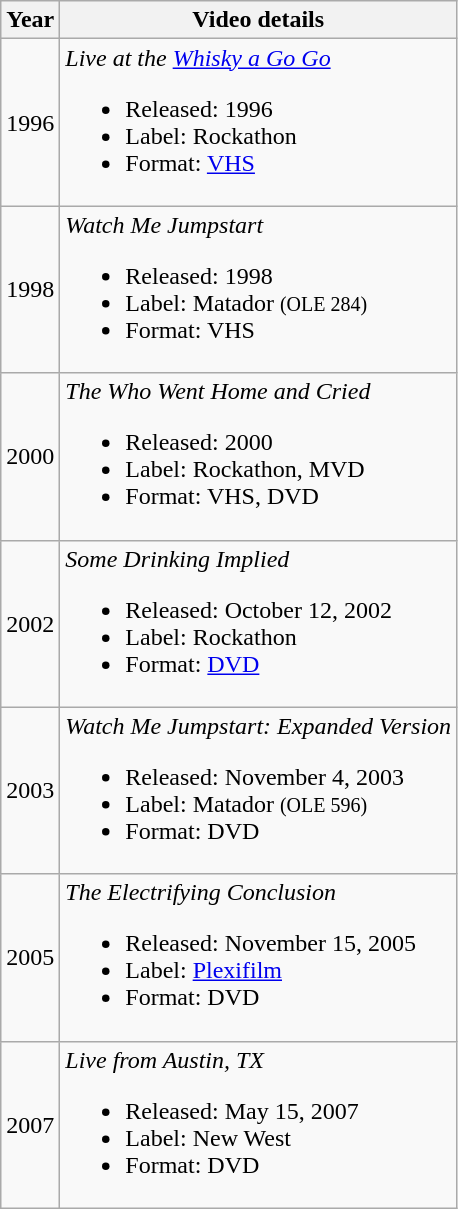<table class="wikitable">
<tr ">
<th>Year</th>
<th>Video details</th>
</tr>
<tr>
<td>1996</td>
<td><em>Live at the <a href='#'>Whisky a Go Go</a></em><br><ul><li>Released: 1996</li><li>Label: Rockathon</li><li>Format: <a href='#'>VHS</a></li></ul></td>
</tr>
<tr>
<td>1998</td>
<td><em>Watch Me Jumpstart</em><br><ul><li>Released: 1998</li><li>Label: Matador <small>(OLE 284)</small></li><li>Format: VHS</li></ul></td>
</tr>
<tr>
<td>2000</td>
<td><em>The Who Went Home and Cried</em><br><ul><li>Released: 2000</li><li>Label: Rockathon, MVD</li><li>Format: VHS, DVD</li></ul></td>
</tr>
<tr>
<td>2002</td>
<td><em>Some Drinking Implied</em><br><ul><li>Released: October 12, 2002</li><li>Label: Rockathon</li><li>Format: <a href='#'>DVD</a></li></ul></td>
</tr>
<tr>
<td>2003</td>
<td><em>Watch Me Jumpstart: Expanded Version</em><br><ul><li>Released: November 4, 2003</li><li>Label: Matador <small>(OLE 596)</small></li><li>Format: DVD</li></ul></td>
</tr>
<tr>
<td>2005</td>
<td><em>The Electrifying Conclusion</em><br><ul><li>Released: November 15, 2005</li><li>Label: <a href='#'>Plexifilm</a></li><li>Format: DVD</li></ul></td>
</tr>
<tr>
<td>2007</td>
<td><em>Live from Austin, TX</em><br><ul><li>Released: May 15, 2007</li><li>Label: New West</li><li>Format: DVD</li></ul></td>
</tr>
</table>
